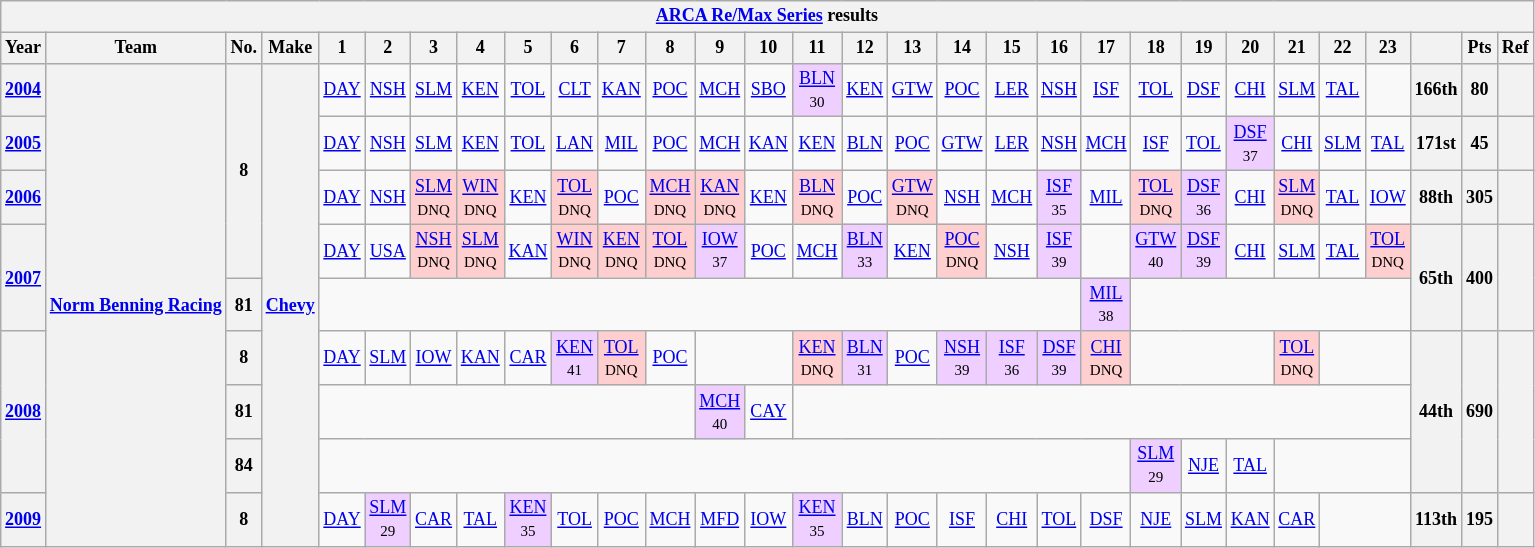<table class="wikitable" style="text-align:center; font-size:75%">
<tr>
<th colspan="32"><a href='#'>ARCA Re/Max Series</a> results</th>
</tr>
<tr>
<th>Year</th>
<th>Team</th>
<th>No.</th>
<th>Make</th>
<th>1</th>
<th>2</th>
<th>3</th>
<th>4</th>
<th>5</th>
<th>6</th>
<th>7</th>
<th>8</th>
<th>9</th>
<th>10</th>
<th>11</th>
<th>12</th>
<th>13</th>
<th>14</th>
<th>15</th>
<th>16</th>
<th>17</th>
<th>18</th>
<th>19</th>
<th>20</th>
<th>21</th>
<th>22</th>
<th>23</th>
<th></th>
<th>Pts</th>
<th>Ref</th>
</tr>
<tr>
<th><a href='#'>2004</a></th>
<th rowspan=9><a href='#'>Norm Benning Racing</a></th>
<th rowspan=4>8</th>
<th rowspan=9><a href='#'>Chevy</a></th>
<td><a href='#'>DAY</a></td>
<td><a href='#'>NSH</a></td>
<td><a href='#'>SLM</a></td>
<td><a href='#'>KEN</a></td>
<td><a href='#'>TOL</a></td>
<td><a href='#'>CLT</a></td>
<td><a href='#'>KAN</a></td>
<td><a href='#'>POC</a></td>
<td><a href='#'>MCH</a></td>
<td><a href='#'>SBO</a></td>
<td style="background:#EFCFFF;"><a href='#'>BLN</a> <br><small>30</small></td>
<td><a href='#'>KEN</a></td>
<td><a href='#'>GTW</a></td>
<td><a href='#'>POC</a></td>
<td><a href='#'>LER</a></td>
<td><a href='#'>NSH</a></td>
<td><a href='#'>ISF</a></td>
<td><a href='#'>TOL</a></td>
<td><a href='#'>DSF</a></td>
<td><a href='#'>CHI</a></td>
<td><a href='#'>SLM</a></td>
<td><a href='#'>TAL</a></td>
<td></td>
<th>166th</th>
<th>80</th>
<th></th>
</tr>
<tr>
<th><a href='#'>2005</a></th>
<td><a href='#'>DAY</a></td>
<td><a href='#'>NSH</a></td>
<td><a href='#'>SLM</a></td>
<td><a href='#'>KEN</a></td>
<td><a href='#'>TOL</a></td>
<td><a href='#'>LAN</a></td>
<td><a href='#'>MIL</a></td>
<td><a href='#'>POC</a></td>
<td><a href='#'>MCH</a></td>
<td><a href='#'>KAN</a></td>
<td><a href='#'>KEN</a></td>
<td><a href='#'>BLN</a></td>
<td><a href='#'>POC</a></td>
<td><a href='#'>GTW</a></td>
<td><a href='#'>LER</a></td>
<td><a href='#'>NSH</a></td>
<td><a href='#'>MCH</a></td>
<td><a href='#'>ISF</a></td>
<td><a href='#'>TOL</a></td>
<td style="background:#EFCFFF;"><a href='#'>DSF</a> <br><small>37</small></td>
<td><a href='#'>CHI</a></td>
<td><a href='#'>SLM</a></td>
<td><a href='#'>TAL</a></td>
<th>171st</th>
<th>45</th>
<th></th>
</tr>
<tr>
<th><a href='#'>2006</a></th>
<td><a href='#'>DAY</a></td>
<td><a href='#'>NSH</a></td>
<td style="background:#FFCFCF;"><a href='#'>SLM</a> <br><small>DNQ</small></td>
<td style="background:#FFCFCF;"><a href='#'>WIN</a> <br><small>DNQ</small></td>
<td><a href='#'>KEN</a></td>
<td style="background:#FFCFCF;"><a href='#'>TOL</a> <br><small>DNQ</small></td>
<td><a href='#'>POC</a></td>
<td style="background:#FFCFCF;"><a href='#'>MCH</a> <br><small>DNQ</small></td>
<td style="background:#FFCFCF;"><a href='#'>KAN</a> <br><small>DNQ</small></td>
<td><a href='#'>KEN</a></td>
<td style="background:#FFCFCF;"><a href='#'>BLN</a> <br><small>DNQ</small></td>
<td><a href='#'>POC</a></td>
<td style="background:#FFCFCF;"><a href='#'>GTW</a> <br><small>DNQ</small></td>
<td><a href='#'>NSH</a></td>
<td><a href='#'>MCH</a></td>
<td style="background:#EFCFFF;"><a href='#'>ISF</a> <br><small>35</small></td>
<td><a href='#'>MIL</a></td>
<td style="background:#FFCFCF;"><a href='#'>TOL</a> <br><small>DNQ</small></td>
<td style="background:#EFCFFF;"><a href='#'>DSF</a> <br><small>36</small></td>
<td><a href='#'>CHI</a></td>
<td style="background:#FFCFCF;"><a href='#'>SLM</a> <br><small>DNQ</small></td>
<td><a href='#'>TAL</a></td>
<td><a href='#'>IOW</a></td>
<th>88th</th>
<th>305</th>
<th></th>
</tr>
<tr>
<th rowspan=2><a href='#'>2007</a></th>
<td><a href='#'>DAY</a></td>
<td><a href='#'>USA</a></td>
<td style="background:#FFCFCF;"><a href='#'>NSH</a> <br><small>DNQ</small></td>
<td style="background:#FFCFCF;"><a href='#'>SLM</a> <br><small>DNQ</small></td>
<td><a href='#'>KAN</a></td>
<td style="background:#FFCFCF;"><a href='#'>WIN</a> <br><small>DNQ</small></td>
<td style="background:#FFCFCF;"><a href='#'>KEN</a> <br><small>DNQ</small></td>
<td style="background:#FFCFCF;"><a href='#'>TOL</a> <br><small>DNQ</small></td>
<td style="background:#EFCFFF;"><a href='#'>IOW</a> <br><small>37</small></td>
<td><a href='#'>POC</a></td>
<td><a href='#'>MCH</a></td>
<td style="background:#EFCFFF;"><a href='#'>BLN</a> <br><small>33</small></td>
<td><a href='#'>KEN</a></td>
<td style="background:#FFCFCF;"><a href='#'>POC</a> <br><small>DNQ</small></td>
<td><a href='#'>NSH</a></td>
<td style="background:#EFCFFF;"><a href='#'>ISF</a> <br><small>39</small></td>
<td></td>
<td style="background:#EFCFFF;"><a href='#'>GTW</a> <br><small>40</small></td>
<td style="background:#EFCFFF;"><a href='#'>DSF</a> <br><small>39</small></td>
<td><a href='#'>CHI</a></td>
<td><a href='#'>SLM</a></td>
<td><a href='#'>TAL</a></td>
<td style="background:#FFCFCF;"><a href='#'>TOL</a> <br><small>DNQ</small></td>
<th rowspan=2>65th</th>
<th rowspan=2>400</th>
<th rowspan=2></th>
</tr>
<tr>
<th>81</th>
<td colspan=16></td>
<td style="background:#EFCFFF;"><a href='#'>MIL</a> <br><small>38</small></td>
<td colspan=6></td>
</tr>
<tr>
<th rowspan=3><a href='#'>2008</a></th>
<th>8</th>
<td><a href='#'>DAY</a></td>
<td><a href='#'>SLM</a></td>
<td><a href='#'>IOW</a></td>
<td><a href='#'>KAN</a></td>
<td><a href='#'>CAR</a></td>
<td style="background:#EFCFFF;"><a href='#'>KEN</a> <br><small>41</small></td>
<td style="background:#FFCFCF;"><a href='#'>TOL</a> <br><small>DNQ</small></td>
<td><a href='#'>POC</a></td>
<td colspan=2></td>
<td style="background:#FFCFCF;"><a href='#'>KEN</a> <br><small>DNQ</small></td>
<td style="background:#EFCFFF;"><a href='#'>BLN</a> <br><small>31</small></td>
<td><a href='#'>POC</a></td>
<td style="background:#EFCFFF;"><a href='#'>NSH</a> <br><small>39</small></td>
<td style="background:#EFCFFF;"><a href='#'>ISF</a> <br><small>36</small></td>
<td style="background:#EFCFFF;"><a href='#'>DSF</a> <br><small>39</small></td>
<td style="background:#FFCFCF;"><a href='#'>CHI</a> <br><small>DNQ</small></td>
<td colspan=3></td>
<td style="background:#FFCFCF;"><a href='#'>TOL</a> <br><small>DNQ</small></td>
<td colspan=2></td>
<th rowspan=3>44th</th>
<th rowspan=3>690</th>
<th rowspan=3></th>
</tr>
<tr>
<th>81</th>
<td colspan=8></td>
<td style="background:#EFCFFF;"><a href='#'>MCH</a> <br><small>40</small></td>
<td><a href='#'>CAY</a></td>
<td colspan=13></td>
</tr>
<tr>
<th>84</th>
<td colspan=17></td>
<td style="background:#EFCFFF;"><a href='#'>SLM</a> <br><small>29</small></td>
<td><a href='#'>NJE</a></td>
<td><a href='#'>TAL</a></td>
<td colspan=3></td>
</tr>
<tr>
<th><a href='#'>2009</a></th>
<th>8</th>
<td><a href='#'>DAY</a></td>
<td style="background:#EFCFFF;"><a href='#'>SLM</a> <br><small>29</small></td>
<td><a href='#'>CAR</a></td>
<td><a href='#'>TAL</a></td>
<td style="background:#EFCFFF;"><a href='#'>KEN</a> <br><small>35</small></td>
<td><a href='#'>TOL</a></td>
<td><a href='#'>POC</a></td>
<td><a href='#'>MCH</a></td>
<td><a href='#'>MFD</a></td>
<td><a href='#'>IOW</a></td>
<td style="background:#EFCFFF;"><a href='#'>KEN</a> <br><small>35</small></td>
<td><a href='#'>BLN</a></td>
<td><a href='#'>POC</a></td>
<td><a href='#'>ISF</a></td>
<td><a href='#'>CHI</a></td>
<td><a href='#'>TOL</a></td>
<td><a href='#'>DSF</a></td>
<td><a href='#'>NJE</a></td>
<td><a href='#'>SLM</a></td>
<td><a href='#'>KAN</a></td>
<td><a href='#'>CAR</a></td>
<td colspan=2></td>
<th>113th</th>
<th>195</th>
<th></th>
</tr>
</table>
